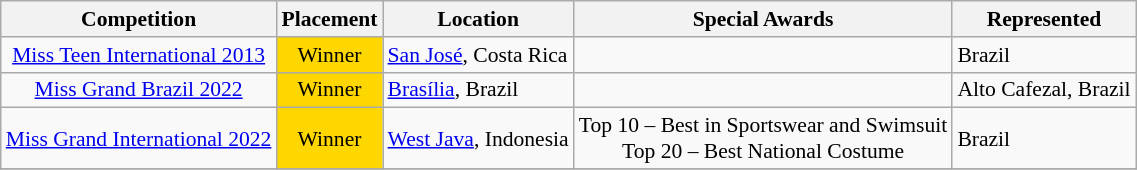<table class="wikitable" style=" font-size:90%; text-align:center">
<tr>
<th>Competition</th>
<th>Placement</th>
<th>Location</th>
<th>Special Awards</th>
<th>Represented</th>
</tr>
<tr>
<td><a href='#'>Miss Teen International 2013</a></td>
<td style="background:gold;">Winner</td>
<td align=left> <a href='#'>San José</a>, Costa Rica</td>
<td></td>
<td align=left>Brazil</td>
</tr>
<tr>
<td><a href='#'>Miss Grand Brazil 2022</a></td>
<td style="background:gold;">Winner</td>
<td align=left> <a href='#'>Brasília</a>, Brazil</td>
<td></td>
<td align=left>Alto Cafezal, Brazil</td>
</tr>
<tr>
<td><a href='#'>Miss Grand International 2022</a></td>
<td style="background:gold;">Winner</td>
<td align=left> <a href='#'>West Java</a>, Indonesia</td>
<td>Top 10 – Best in Sportswear and Swimsuit<br>Top 20 – Best National Costume</td>
<td align=left>Brazil</td>
</tr>
<tr>
</tr>
</table>
